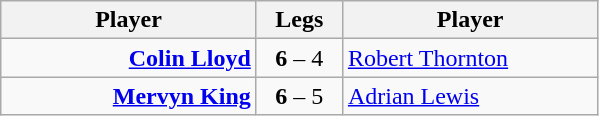<table class=wikitable style="text-align:center">
<tr>
<th width=163>Player</th>
<th width=50>Legs</th>
<th width=163>Player</th>
</tr>
<tr align=left>
<td align=right><strong><a href='#'>Colin Lloyd</a></strong> </td>
<td align=center><strong>6</strong> – 4</td>
<td> <a href='#'>Robert Thornton</a></td>
</tr>
<tr align=left>
<td align=right><strong><a href='#'>Mervyn King</a></strong> </td>
<td align=center><strong>6</strong> – 5</td>
<td> <a href='#'>Adrian Lewis</a></td>
</tr>
</table>
